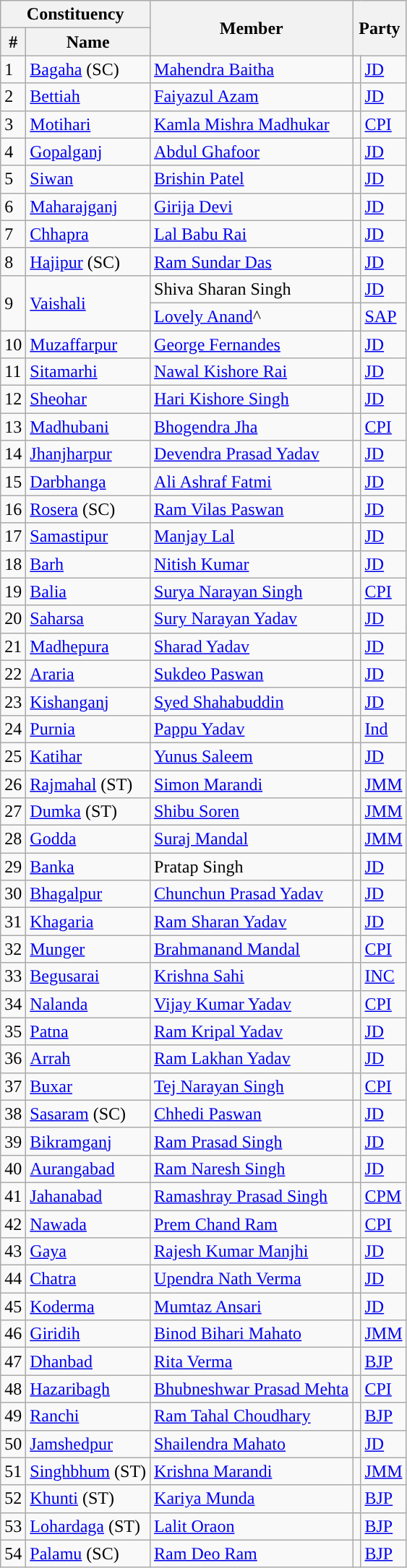<table class="wikitable sortable">
<tr>
<th colspan="2">Constituency</th>
<th rowspan="2">Member</th>
<th colspan="2" rowspan="2">Party</th>
</tr>
<tr>
<th>#</th>
<th>Name</th>
</tr>
<tr>
<td>1</td>
<td><a href='#'>Bagaha</a> (SC)</td>
<td><a href='#'>Mahendra Baitha</a></td>
<td style="background-color: "></td>
<td><a href='#'>JD</a></td>
</tr>
<tr>
<td>2</td>
<td><a href='#'>Bettiah</a></td>
<td><a href='#'>Faiyazul Azam</a></td>
<td style="background-color: "></td>
<td><a href='#'>JD</a></td>
</tr>
<tr>
<td>3</td>
<td><a href='#'>Motihari</a></td>
<td><a href='#'>Kamla Mishra Madhukar</a></td>
<td style="background-color: "></td>
<td><a href='#'>CPI</a></td>
</tr>
<tr>
<td>4</td>
<td><a href='#'>Gopalganj</a></td>
<td><a href='#'>Abdul Ghafoor</a></td>
<td style="background-color: "></td>
<td><a href='#'>JD</a></td>
</tr>
<tr>
<td>5</td>
<td><a href='#'>Siwan</a></td>
<td><a href='#'>Brishin Patel</a></td>
<td style="background-color: "></td>
<td><a href='#'>JD</a></td>
</tr>
<tr>
<td>6</td>
<td><a href='#'>Maharajganj</a></td>
<td><a href='#'>Girija Devi</a></td>
<td style="background-color: "></td>
<td><a href='#'>JD</a></td>
</tr>
<tr>
<td>7</td>
<td><a href='#'>Chhapra</a></td>
<td><a href='#'>Lal Babu Rai</a></td>
<td style="background-color: "></td>
<td><a href='#'>JD</a></td>
</tr>
<tr>
<td>8</td>
<td><a href='#'>Hajipur</a> (SC)</td>
<td><a href='#'>Ram Sundar Das</a></td>
<td style="background-color: "></td>
<td><a href='#'>JD</a></td>
</tr>
<tr>
<td rowspan="2">9</td>
<td rowspan="2"><a href='#'>Vaishali</a></td>
<td>Shiva Sharan Singh</td>
<td style="background-color: "></td>
<td><a href='#'>JD</a></td>
</tr>
<tr>
<td><a href='#'>Lovely Anand</a>^</td>
<td style="background-color: "></td>
<td><a href='#'>SAP</a></td>
</tr>
<tr>
<td>10</td>
<td><a href='#'>Muzaffarpur</a></td>
<td><a href='#'>George Fernandes</a></td>
<td style="background-color: "></td>
<td><a href='#'>JD</a></td>
</tr>
<tr>
<td>11</td>
<td><a href='#'>Sitamarhi</a></td>
<td><a href='#'>Nawal Kishore Rai</a></td>
<td style="background-color: "></td>
<td><a href='#'>JD</a></td>
</tr>
<tr>
<td>12</td>
<td><a href='#'>Sheohar</a></td>
<td><a href='#'>Hari Kishore Singh</a></td>
<td style="background-color: "></td>
<td><a href='#'>JD</a></td>
</tr>
<tr>
<td>13</td>
<td><a href='#'>Madhubani</a></td>
<td><a href='#'>Bhogendra Jha</a></td>
<td style="background-color: "></td>
<td><a href='#'>CPI</a></td>
</tr>
<tr>
<td>14</td>
<td><a href='#'>Jhanjharpur</a></td>
<td><a href='#'>Devendra Prasad Yadav</a></td>
<td style="background-color: "></td>
<td><a href='#'>JD</a></td>
</tr>
<tr>
<td>15</td>
<td><a href='#'>Darbhanga</a></td>
<td><a href='#'>Ali Ashraf Fatmi</a></td>
<td style="background-color: "></td>
<td><a href='#'>JD</a></td>
</tr>
<tr>
<td>16</td>
<td><a href='#'>Rosera</a> (SC)</td>
<td><a href='#'>Ram Vilas Paswan</a></td>
<td style="background-color: "></td>
<td><a href='#'>JD</a></td>
</tr>
<tr>
<td>17</td>
<td><a href='#'>Samastipur</a></td>
<td><a href='#'>Manjay Lal</a></td>
<td style="background-color: "></td>
<td><a href='#'>JD</a></td>
</tr>
<tr>
<td>18</td>
<td><a href='#'>Barh</a></td>
<td><a href='#'>Nitish Kumar</a></td>
<td style="background-color: "></td>
<td><a href='#'>JD</a></td>
</tr>
<tr>
<td>19</td>
<td><a href='#'>Balia</a></td>
<td><a href='#'>Surya Narayan Singh</a></td>
<td style="background-color: "></td>
<td><a href='#'>CPI</a></td>
</tr>
<tr>
<td>20</td>
<td><a href='#'>Saharsa</a></td>
<td><a href='#'>Sury Narayan Yadav</a></td>
<td style="background-color: "></td>
<td><a href='#'>JD</a></td>
</tr>
<tr>
<td>21</td>
<td><a href='#'>Madhepura</a></td>
<td><a href='#'>Sharad Yadav</a></td>
<td style="background-color: "></td>
<td><a href='#'>JD</a></td>
</tr>
<tr>
<td>22</td>
<td><a href='#'>Araria</a></td>
<td><a href='#'>Sukdeo Paswan</a></td>
<td style="background-color: "></td>
<td><a href='#'>JD</a></td>
</tr>
<tr>
<td>23</td>
<td><a href='#'>Kishanganj</a></td>
<td><a href='#'>Syed Shahabuddin</a></td>
<td style="background-color: "></td>
<td><a href='#'>JD</a></td>
</tr>
<tr>
<td>24</td>
<td><a href='#'>Purnia</a></td>
<td><a href='#'>Pappu Yadav</a></td>
<td style="background-color: "></td>
<td><a href='#'>Ind</a></td>
</tr>
<tr>
<td>25</td>
<td><a href='#'>Katihar</a></td>
<td><a href='#'>Yunus Saleem</a></td>
<td style="background-color: "></td>
<td><a href='#'>JD</a></td>
</tr>
<tr>
<td>26</td>
<td><a href='#'>Rajmahal</a> (ST)</td>
<td><a href='#'>Simon Marandi</a></td>
<td style="background-color: "></td>
<td><a href='#'>JMM</a></td>
</tr>
<tr>
<td>27</td>
<td><a href='#'>Dumka</a> (ST)</td>
<td><a href='#'>Shibu Soren</a></td>
<td style="background-color: "></td>
<td><a href='#'>JMM</a></td>
</tr>
<tr>
<td>28</td>
<td><a href='#'>Godda</a></td>
<td><a href='#'>Suraj Mandal</a></td>
<td style="background-color: "></td>
<td><a href='#'>JMM</a></td>
</tr>
<tr>
<td>29</td>
<td><a href='#'>Banka</a></td>
<td>Pratap Singh</td>
<td style="background-color: "></td>
<td><a href='#'>JD</a></td>
</tr>
<tr>
<td>30</td>
<td><a href='#'>Bhagalpur</a></td>
<td><a href='#'>Chunchun Prasad Yadav</a></td>
<td style="background-color: "></td>
<td><a href='#'>JD</a></td>
</tr>
<tr>
<td>31</td>
<td><a href='#'>Khagaria</a></td>
<td><a href='#'>Ram Sharan Yadav</a></td>
<td style="background-color: "></td>
<td><a href='#'>JD</a></td>
</tr>
<tr>
<td>32</td>
<td><a href='#'>Munger</a></td>
<td><a href='#'>Brahmanand Mandal</a></td>
<td style="background-color: "></td>
<td><a href='#'>CPI</a></td>
</tr>
<tr>
<td>33</td>
<td><a href='#'>Begusarai</a></td>
<td><a href='#'>Krishna Sahi</a></td>
<td style="background-color: "></td>
<td><a href='#'>INC</a></td>
</tr>
<tr>
<td>34</td>
<td><a href='#'>Nalanda</a></td>
<td><a href='#'>Vijay Kumar Yadav</a></td>
<td style="background-color: "></td>
<td><a href='#'>CPI</a></td>
</tr>
<tr>
<td>35</td>
<td><a href='#'>Patna</a></td>
<td><a href='#'>Ram Kripal Yadav</a></td>
<td style="background-color: "></td>
<td><a href='#'>JD</a></td>
</tr>
<tr>
<td>36</td>
<td><a href='#'>Arrah</a></td>
<td><a href='#'>Ram Lakhan Yadav</a></td>
<td style="background-color: "></td>
<td><a href='#'>JD</a></td>
</tr>
<tr>
<td>37</td>
<td><a href='#'>Buxar</a></td>
<td><a href='#'>Tej Narayan Singh</a></td>
<td style="background-color: "></td>
<td><a href='#'>CPI</a></td>
</tr>
<tr>
<td>38</td>
<td><a href='#'>Sasaram</a> (SC)</td>
<td><a href='#'>Chhedi Paswan</a></td>
<td style="background-color: "></td>
<td><a href='#'>JD</a></td>
</tr>
<tr>
<td>39</td>
<td><a href='#'>Bikramganj</a></td>
<td><a href='#'>Ram Prasad Singh</a></td>
<td style="background-color: "></td>
<td><a href='#'>JD</a></td>
</tr>
<tr>
<td>40</td>
<td><a href='#'>Aurangabad</a></td>
<td><a href='#'>Ram Naresh Singh</a></td>
<td style="background-color: "></td>
<td><a href='#'>JD</a></td>
</tr>
<tr>
<td>41</td>
<td><a href='#'>Jahanabad</a></td>
<td><a href='#'>Ramashray Prasad Singh</a></td>
<td style="background-color: "></td>
<td><a href='#'>CPM</a></td>
</tr>
<tr>
<td>42</td>
<td><a href='#'>Nawada</a></td>
<td><a href='#'>Prem Chand Ram</a></td>
<td style="background-color: "></td>
<td><a href='#'>CPI</a></td>
</tr>
<tr>
<td>43</td>
<td><a href='#'>Gaya</a></td>
<td><a href='#'>Rajesh Kumar Manjhi</a></td>
<td style="background-color: "></td>
<td><a href='#'>JD</a></td>
</tr>
<tr>
<td>44</td>
<td><a href='#'>Chatra</a></td>
<td><a href='#'>Upendra Nath Verma</a></td>
<td style="background-color: "></td>
<td><a href='#'>JD</a></td>
</tr>
<tr>
<td>45</td>
<td><a href='#'>Koderma</a></td>
<td><a href='#'>Mumtaz Ansari</a></td>
<td style="background-color: "></td>
<td><a href='#'>JD</a></td>
</tr>
<tr>
<td>46</td>
<td><a href='#'>Giridih</a></td>
<td><a href='#'>Binod Bihari Mahato</a></td>
<td style="background-color: "></td>
<td><a href='#'>JMM</a></td>
</tr>
<tr>
<td>47</td>
<td><a href='#'>Dhanbad</a></td>
<td><a href='#'>Rita Verma</a></td>
<td style="background-color: "></td>
<td><a href='#'>BJP</a></td>
</tr>
<tr>
<td>48</td>
<td><a href='#'>Hazaribagh</a></td>
<td><a href='#'>Bhubneshwar Prasad Mehta</a></td>
<td style="background-color: "></td>
<td><a href='#'>CPI</a></td>
</tr>
<tr>
<td>49</td>
<td><a href='#'>Ranchi</a></td>
<td><a href='#'>Ram Tahal Choudhary</a></td>
<td style="background-color: "></td>
<td><a href='#'>BJP</a></td>
</tr>
<tr>
<td>50</td>
<td><a href='#'>Jamshedpur</a></td>
<td><a href='#'>Shailendra Mahato</a></td>
<td style="background-color: "></td>
<td><a href='#'>JD</a></td>
</tr>
<tr>
<td>51</td>
<td><a href='#'>Singhbhum</a> (ST)</td>
<td><a href='#'>Krishna Marandi</a></td>
<td style="background-color: "></td>
<td><a href='#'>JMM</a></td>
</tr>
<tr>
<td>52</td>
<td><a href='#'>Khunti</a> (ST)</td>
<td><a href='#'>Kariya Munda</a></td>
<td style="background-color: "></td>
<td><a href='#'>BJP</a></td>
</tr>
<tr>
<td>53</td>
<td><a href='#'>Lohardaga</a> (ST)</td>
<td><a href='#'>Lalit Oraon</a></td>
<td style="background-color: "></td>
<td><a href='#'>BJP</a></td>
</tr>
<tr>
<td>54</td>
<td><a href='#'>Palamu</a> (SC)</td>
<td><a href='#'>Ram Deo Ram</a></td>
<td style="background-color: "></td>
<td><a href='#'>BJP</a></td>
</tr>
</table>
